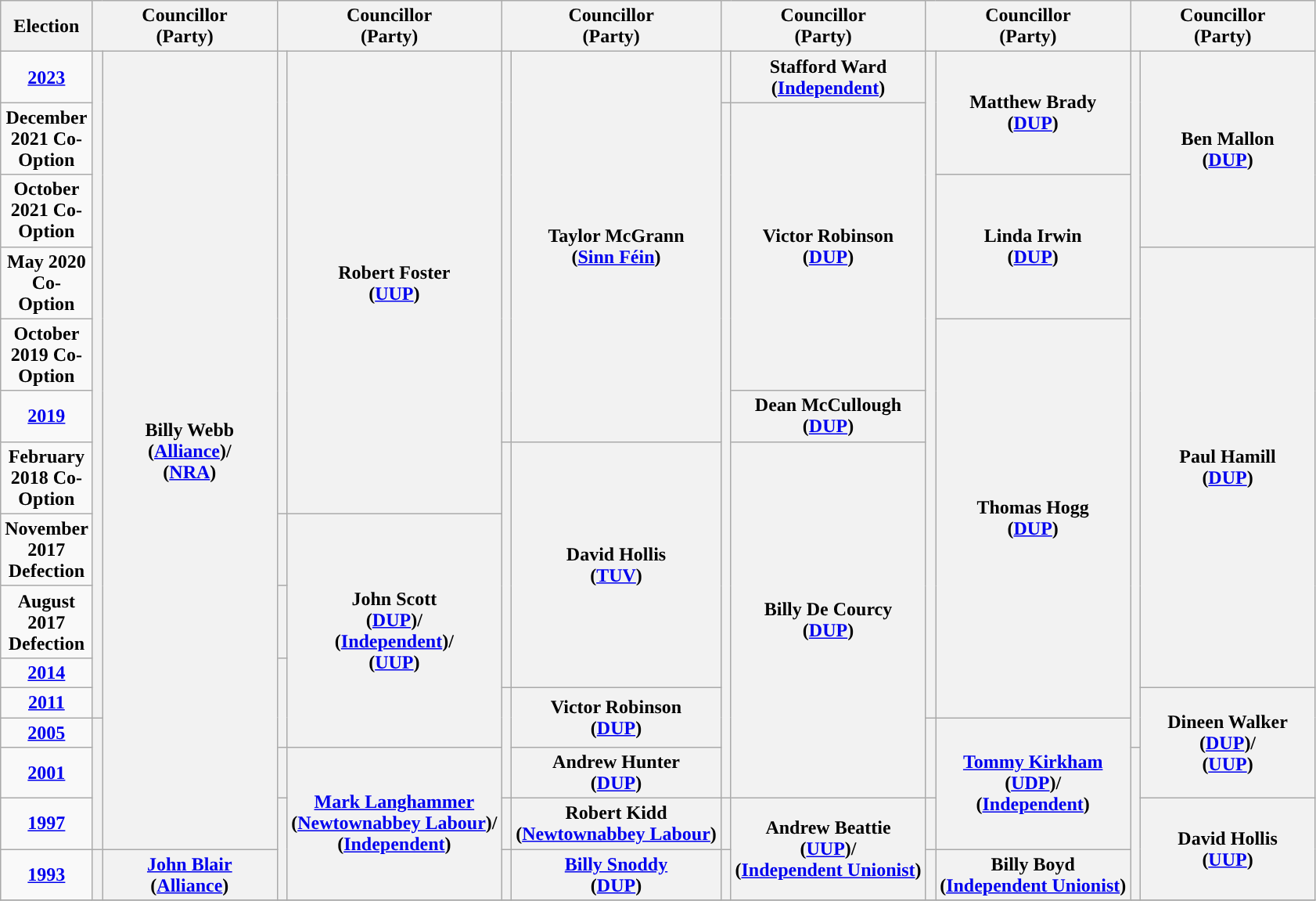<table class="wikitable" style="text-align:center">
<tr>
<th scope="col" width="50">Election</th>
<th scope="col" width="150" colspan = "2">Councillor<br> (Party)</th>
<th scope="col" width="150" colspan = "2">Councillor<br> (Party)</th>
<th scope="col" width="150" colspan = "2">Councillor<br> (Party)</th>
<th scope="col" width="150" colspan = "2">Councillor<br> (Party)</th>
<th scope="col" width="150" colspan = "2">Councillor<br> (Party)</th>
<th scope="col" width="150" colspan = "2">Councillor<br> (Party)</th>
</tr>
<tr>
<td><strong><a href='#'>2023</a></strong></td>
<th rowspan="11" width="1" style="background-color: "></th>
<th rowspan = "14">Billy Webb <br> (<a href='#'>Alliance</a>)/ <br> (<a href='#'>NRA</a>)</th>
<th rowspan="7" width="1" style="background-color: "></th>
<th rowspan = "7">Robert Foster <br> (<a href='#'>UUP</a>)</th>
<th rowspan="6" width="1" style="background-color: "></th>
<th rowspan = "6">Taylor McGrann <br> (<a href='#'>Sinn Féin</a>)</th>
<th rowspan="1" width="1" style="background-color: "></th>
<th rowspan = "1">Stafford Ward <br> (<a href='#'>Independent</a>)</th>
<th rowspan="11" width="1" style="background-color: "></th>
<th rowspan = "2">Matthew Brady <br> (<a href='#'>DUP</a>)</th>
<th rowspan="12" width="1" style="background-color: "></th>
<th rowspan = "3">Ben Mallon <br> (<a href='#'>DUP</a>)</th>
</tr>
<tr>
<td><strong>December 2021 Co-Option</strong></td>
<th rowspan="12" width="1" style="background-color: "></th>
<th rowspan = "4">Victor Robinson <br> (<a href='#'>DUP</a>)</th>
</tr>
<tr>
<td><strong>October 2021 Co-Option</strong></td>
<th rowspan = "2">Linda Irwin <br> (<a href='#'>DUP</a>)</th>
</tr>
<tr>
<td><strong>May 2020 Co-Option</strong></td>
<th rowspan = "7">Paul Hamill <br> (<a href='#'>DUP</a>)</th>
</tr>
<tr>
<td><strong>October 2019 Co-Option</strong></td>
<th rowspan = "7">Thomas Hogg <br> (<a href='#'>DUP</a>)</th>
</tr>
<tr>
<td><strong><a href='#'>2019</a></strong></td>
<th rowspan = "1">Dean McCullough <br> (<a href='#'>DUP</a>)</th>
</tr>
<tr>
<td><strong>February 2018 Co-Option</strong></td>
<th rowspan="4" width="1" style="background-color: "></th>
<th rowspan = "4">David Hollis <br> (<a href='#'>TUV</a>)</th>
<th rowspan = "7">Billy De Courcy <br> (<a href='#'>DUP</a>)</th>
</tr>
<tr>
<td><strong>November 2017 Defection</strong></td>
<th rowspan="1" width="1" style="background-color: "></th>
<th rowspan = "5">John Scott <br> (<a href='#'>DUP</a>)/ <br> (<a href='#'>Independent</a>)/ <br> (<a href='#'>UUP</a>)</th>
</tr>
<tr>
<td><strong>August 2017 Defection</strong></td>
<th rowspan="1" width="1" style="background-color: "></th>
</tr>
<tr>
<td><strong><a href='#'>2014</a></strong></td>
<th rowspan="3" width="1" style="background-color: "></th>
</tr>
<tr>
<td><strong><a href='#'>2011</a></strong></td>
<th rowspan="3" width="1" style="background-color: "></th>
<th rowspan = "2">Victor Robinson <br> (<a href='#'>DUP</a>)</th>
<th rowspan = "3">Dineen Walker <br> (<a href='#'>DUP</a>)/ <br> (<a href='#'>UUP</a>)</th>
</tr>
<tr>
<td><strong><a href='#'>2005</a></strong></td>
<th rowspan="3" width="1" style="background-color: "></th>
<th rowspan="2" width="1" style="background-color: "></th>
<th rowspan = "3"><a href='#'>Tommy Kirkham</a> <br> (<a href='#'>UDP</a>)/ <br> (<a href='#'>Independent</a>)</th>
</tr>
<tr>
<td><strong><a href='#'>2001</a></strong></td>
<th rowspan="1" width="1" style="background-color: "></th>
<th rowspan = "3"><a href='#'>Mark Langhammer</a> <br> (<a href='#'>Newtownabbey Labour</a>)/ <br> (<a href='#'>Independent</a>)</th>
<th rowspan = "1">Andrew Hunter <br> (<a href='#'>DUP</a>)</th>
<th rowspan="3" width="1" style="background-color: "></th>
</tr>
<tr>
<td><strong><a href='#'>1997</a></strong></td>
<th rowspan="2" width="1" style="background-color: "></th>
<th rowspan="1" width="1" style="background-color: "></th>
<th rowspan = "1">Robert Kidd <br> (<a href='#'>Newtownabbey Labour</a>)</th>
<th rowspan="1" width="1" style="background-color: "></th>
<th rowspan = "2">Andrew Beattie <br> (<a href='#'>UUP</a>)/ <br> (<a href='#'>Independent Unionist</a>)</th>
<th rowspan="1" width="1" style="background-color: "></th>
<th rowspan = "2">David Hollis <br> (<a href='#'>UUP</a>)</th>
</tr>
<tr>
<td><strong><a href='#'>1993</a></strong></td>
<th rowspan="1" width="1" style="background-color: "></th>
<th rowspan = "1"><a href='#'>John Blair</a> <br> (<a href='#'>Alliance</a>)</th>
<th rowspan="1" width="1" style="background-color: "></th>
<th rowspan = "1"><a href='#'>Billy Snoddy</a> <br> (<a href='#'>DUP</a>)</th>
<th rowspan="1" width="1" style="background-color: "></th>
<th rowspan="1" width="1" style="background-color: "></th>
<th rowspan = "1">Billy Boyd <br> (<a href='#'>Independent Unionist</a>)</th>
</tr>
<tr>
</tr>
</table>
